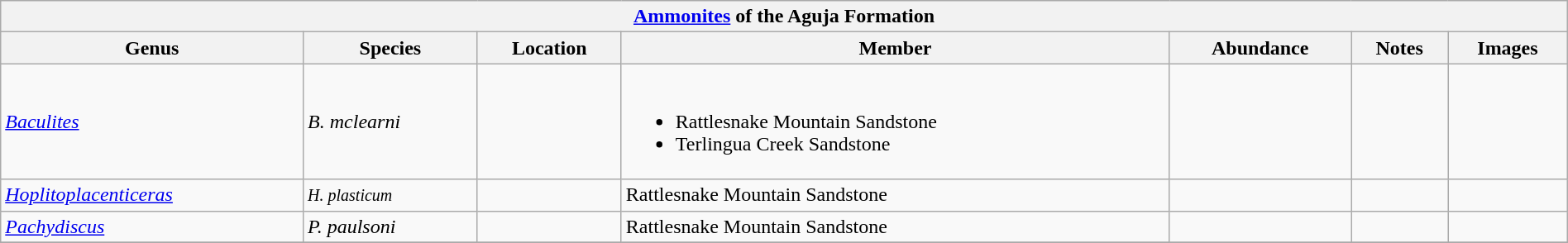<table class="wikitable" align="center" width="100%">
<tr>
<th colspan="7" align="center"><strong><a href='#'>Ammonites</a> of the Aguja Formation</strong></th>
</tr>
<tr>
<th>Genus</th>
<th>Species</th>
<th>Location</th>
<th>Member</th>
<th>Abundance</th>
<th>Notes</th>
<th>Images</th>
</tr>
<tr>
<td><em><a href='#'>Baculites</a></em></td>
<td><em>B. mclearni</em></td>
<td></td>
<td><br><ul><li>Rattlesnake Mountain Sandstone</li><li>Terlingua Creek Sandstone</li></ul></td>
<td></td>
<td></td>
<td></td>
</tr>
<tr>
<td><em><a href='#'>Hoplitoplacenticeras</a></em></td>
<td><small><em>H. plasticum</em></small></td>
<td></td>
<td>Rattlesnake Mountain Sandstone</td>
<td></td>
<td></td>
<td></td>
</tr>
<tr>
<td><em><a href='#'>Pachydiscus</a></em></td>
<td><em>P. paulsoni</em></td>
<td></td>
<td>Rattlesnake Mountain Sandstone</td>
<td></td>
<td></td>
<td></td>
</tr>
<tr>
</tr>
</table>
